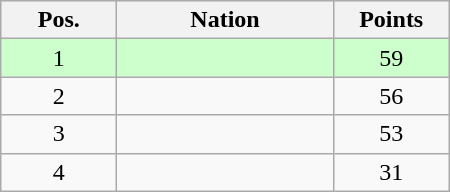<table class="wikitable gauche" cellspacing="1" style="width:300px;">
<tr style="background:#efefef; text-align:center;">
<th style="width:70px;">Pos.</th>
<th>Nation</th>
<th style="width:70px;">Points</th>
</tr>
<tr style="vertical-align:top; text-align:center; background:#ccffcc;">
<td>1</td>
<td style="text-align:left;"></td>
<td>59</td>
</tr>
<tr style="vertical-align:top; text-align:center;">
<td>2</td>
<td style="text-align:left;"></td>
<td>56</td>
</tr>
<tr style="vertical-align:top; text-align:center;">
<td>3</td>
<td style="text-align:left;"></td>
<td>53</td>
</tr>
<tr style="vertical-align:top; text-align:center;">
<td>4</td>
<td style="text-align:left;"></td>
<td>31</td>
</tr>
</table>
